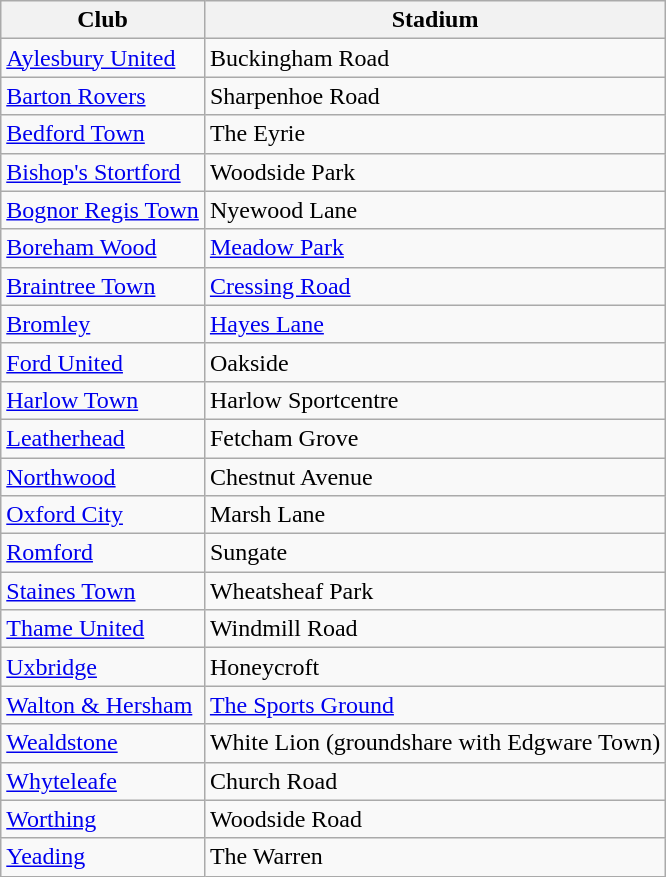<table class="wikitable sortable">
<tr>
<th>Club</th>
<th>Stadium</th>
</tr>
<tr>
<td><a href='#'>Aylesbury United</a></td>
<td>Buckingham Road</td>
</tr>
<tr>
<td><a href='#'>Barton Rovers</a></td>
<td>Sharpenhoe Road</td>
</tr>
<tr>
<td><a href='#'>Bedford Town</a></td>
<td>The Eyrie</td>
</tr>
<tr>
<td><a href='#'>Bishop's Stortford</a></td>
<td>Woodside Park</td>
</tr>
<tr>
<td><a href='#'>Bognor Regis Town</a></td>
<td>Nyewood Lane</td>
</tr>
<tr>
<td><a href='#'>Boreham Wood</a></td>
<td><a href='#'>Meadow Park</a></td>
</tr>
<tr>
<td><a href='#'>Braintree Town</a></td>
<td><a href='#'>Cressing Road</a></td>
</tr>
<tr>
<td><a href='#'>Bromley</a></td>
<td><a href='#'>Hayes Lane</a></td>
</tr>
<tr>
<td><a href='#'>Ford United</a></td>
<td>Oakside</td>
</tr>
<tr>
<td><a href='#'>Harlow Town</a></td>
<td>Harlow Sportcentre</td>
</tr>
<tr>
<td><a href='#'>Leatherhead</a></td>
<td>Fetcham Grove</td>
</tr>
<tr>
<td><a href='#'>Northwood</a></td>
<td>Chestnut Avenue</td>
</tr>
<tr>
<td><a href='#'>Oxford City</a></td>
<td>Marsh Lane</td>
</tr>
<tr>
<td><a href='#'>Romford</a></td>
<td>Sungate</td>
</tr>
<tr>
<td><a href='#'>Staines Town</a></td>
<td>Wheatsheaf Park</td>
</tr>
<tr>
<td><a href='#'>Thame United</a></td>
<td>Windmill Road</td>
</tr>
<tr>
<td><a href='#'>Uxbridge</a></td>
<td>Honeycroft</td>
</tr>
<tr>
<td><a href='#'>Walton & Hersham</a></td>
<td><a href='#'>The Sports Ground</a></td>
</tr>
<tr>
<td><a href='#'>Wealdstone</a></td>
<td>White Lion (groundshare with Edgware Town)</td>
</tr>
<tr>
<td><a href='#'>Whyteleafe</a></td>
<td>Church Road</td>
</tr>
<tr>
<td><a href='#'>Worthing</a></td>
<td>Woodside Road</td>
</tr>
<tr>
<td><a href='#'>Yeading</a></td>
<td>The Warren</td>
</tr>
</table>
